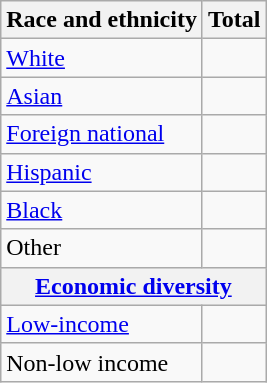<table class="wikitable floatright sortable collapsible"; text-align:right; font-size:80%;">
<tr>
<th>Race and ethnicity</th>
<th colspan="2" data-sort-type=number>Total</th>
</tr>
<tr>
<td><a href='#'>White</a></td>
<td align=right></td>
</tr>
<tr>
<td><a href='#'>Asian</a></td>
<td align=right></td>
</tr>
<tr>
<td><a href='#'>Foreign national</a></td>
<td align=right></td>
</tr>
<tr>
<td><a href='#'>Hispanic</a></td>
<td align=right></td>
</tr>
<tr>
<td><a href='#'>Black</a></td>
<td align=right></td>
</tr>
<tr>
<td>Other</td>
<td align=right></td>
</tr>
<tr>
<th colspan="4" data-sort-type=number><a href='#'>Economic diversity</a></th>
</tr>
<tr>
<td><a href='#'>Low-income</a></td>
<td align=right></td>
</tr>
<tr>
<td>Non-low income</td>
<td align=right></td>
</tr>
</table>
